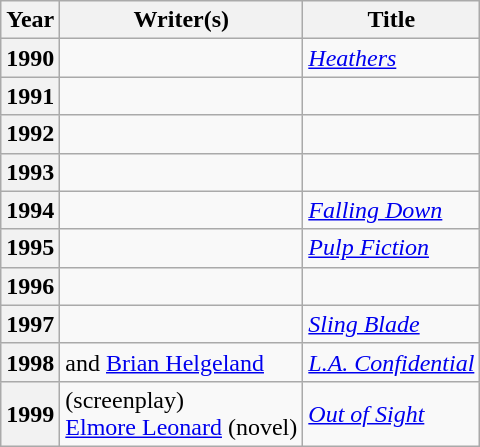<table class="wikitable sortable mw-collapsible">
<tr>
<th>Year</th>
<th>Writer(s)</th>
<th>Title</th>
</tr>
<tr>
<th>1990</th>
<td></td>
<td><em><a href='#'>Heathers</a></em></td>
</tr>
<tr>
<th>1991</th>
<td></td>
<td><em></em></td>
</tr>
<tr>
<th>1992</th>
<td></td>
<td><em></em></td>
</tr>
<tr>
<th>1993</th>
<td></td>
<td><em></em></td>
</tr>
<tr>
<th>1994</th>
<td></td>
<td><em><a href='#'>Falling Down</a></em></td>
</tr>
<tr>
<th>1995</th>
<td></td>
<td><em><a href='#'>Pulp Fiction</a></em></td>
</tr>
<tr>
<th>1996</th>
<td></td>
<td><em></em></td>
</tr>
<tr>
<th>1997</th>
<td></td>
<td><em><a href='#'>Sling Blade</a></em></td>
</tr>
<tr>
<th>1998</th>
<td> and <a href='#'>Brian Helgeland</a></td>
<td><a href='#'><em>L.A. Confidential</em></a></td>
</tr>
<tr>
<th>1999</th>
<td> (screenplay)<br><a href='#'>Elmore Leonard</a> (novel)</td>
<td><em><a href='#'>Out of Sight</a></em></td>
</tr>
</table>
